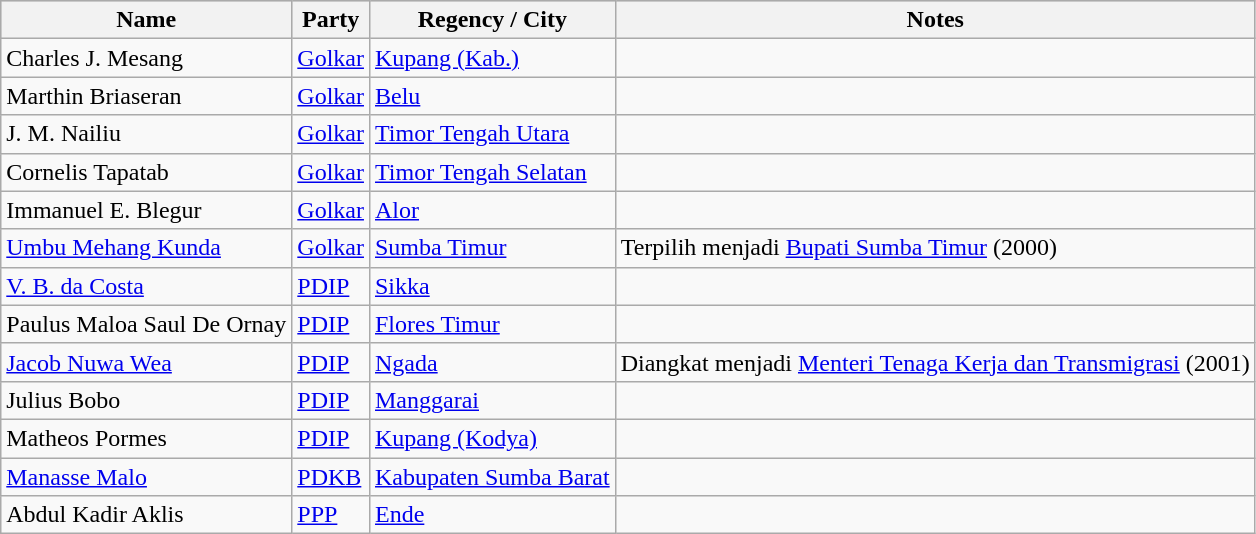<table class="wikitable sortable" style="font-size: 100%;">
<tr bgcolor="#cccccc">
<th>Name</th>
<th>Party</th>
<th>Regency / City</th>
<th>Notes</th>
</tr>
<tr>
<td>Charles J. Mesang</td>
<td><a href='#'>Golkar</a></td>
<td><a href='#'>Kupang (Kab.)</a></td>
<td></td>
</tr>
<tr>
<td>Marthin Briaseran</td>
<td><a href='#'>Golkar</a></td>
<td><a href='#'>Belu</a></td>
<td></td>
</tr>
<tr>
<td>J. M. Nailiu</td>
<td><a href='#'>Golkar</a></td>
<td><a href='#'>Timor Tengah Utara</a></td>
<td></td>
</tr>
<tr>
<td>Cornelis Tapatab</td>
<td><a href='#'>Golkar</a></td>
<td><a href='#'>Timor Tengah Selatan</a></td>
<td></td>
</tr>
<tr>
<td>Immanuel E. Blegur</td>
<td><a href='#'>Golkar</a></td>
<td><a href='#'>Alor</a></td>
<td></td>
</tr>
<tr>
<td><a href='#'>Umbu Mehang Kunda</a></td>
<td><a href='#'>Golkar</a></td>
<td><a href='#'>Sumba Timur</a></td>
<td>Terpilih menjadi <a href='#'>Bupati Sumba Timur</a> (2000)</td>
</tr>
<tr>
<td><a href='#'>V. B. da Costa</a></td>
<td><a href='#'>PDIP</a></td>
<td><a href='#'>Sikka</a></td>
<td></td>
</tr>
<tr>
<td>Paulus Maloa Saul De Ornay</td>
<td><a href='#'>PDIP</a></td>
<td><a href='#'>Flores Timur</a></td>
<td></td>
</tr>
<tr>
<td><a href='#'>Jacob Nuwa Wea</a></td>
<td><a href='#'>PDIP</a></td>
<td><a href='#'>Ngada</a></td>
<td>Diangkat menjadi <a href='#'>Menteri Tenaga Kerja dan Transmigrasi</a> (2001)</td>
</tr>
<tr>
<td>Julius Bobo</td>
<td><a href='#'>PDIP</a></td>
<td><a href='#'>Manggarai</a></td>
<td></td>
</tr>
<tr>
<td>Matheos Pormes</td>
<td><a href='#'>PDIP</a></td>
<td><a href='#'>Kupang (Kodya)</a></td>
<td></td>
</tr>
<tr>
<td><a href='#'>Manasse Malo</a></td>
<td><a href='#'>PDKB</a></td>
<td><a href='#'>Kabupaten Sumba Barat</a></td>
<td></td>
</tr>
<tr>
<td>Abdul Kadir Aklis</td>
<td><a href='#'>PPP</a></td>
<td><a href='#'>Ende</a></td>
<td></td>
</tr>
</table>
